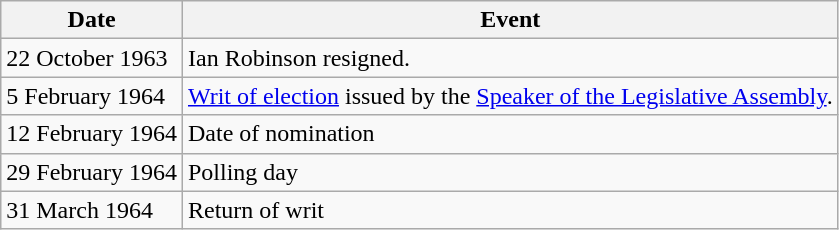<table class="wikitable">
<tr>
<th>Date</th>
<th>Event</th>
</tr>
<tr>
<td>22 October 1963</td>
<td>Ian Robinson resigned.</td>
</tr>
<tr>
<td>5 February 1964</td>
<td><a href='#'>Writ of election</a> issued by the <a href='#'>Speaker of the Legislative Assembly</a>.</td>
</tr>
<tr>
<td>12 February 1964</td>
<td>Date of nomination</td>
</tr>
<tr>
<td>29 February 1964</td>
<td>Polling day</td>
</tr>
<tr>
<td>31 March 1964</td>
<td>Return of writ</td>
</tr>
</table>
